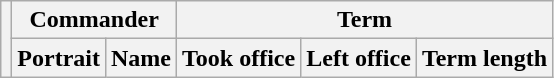<table class="wikitable sortable">
<tr>
<th rowspan=2></th>
<th colspan=2>Commander</th>
<th colspan=3>Term</th>
</tr>
<tr>
<th>Portrait</th>
<th>Name</th>
<th>Took office</th>
<th>Left office</th>
<th>Term length<br>









































</th>
</tr>
</table>
